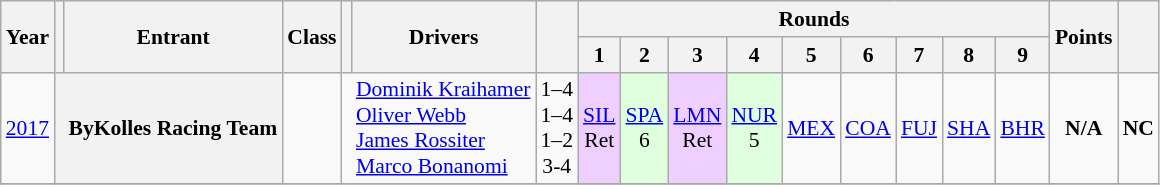<table class="wikitable" style="text-align:center; font-size:90%">
<tr>
<th rowspan="2">Year</th>
<th rowspan="2"></th>
<th rowspan="2">Entrant</th>
<th rowspan="2">Class</th>
<th rowspan="2"></th>
<th rowspan="2">Drivers</th>
<th rowspan="2"></th>
<th colspan="9">Rounds</th>
<th rowspan="2">Points</th>
<th rowspan="2"></th>
</tr>
<tr>
<th>1</th>
<th>2</th>
<th>3</th>
<th>4</th>
<th>5</th>
<th>6</th>
<th>7</th>
<th>8</th>
<th>9</th>
</tr>
<tr>
<td rowspan="1"><a href='#'>2017</a></td>
<th rowspan="1" style="border-right:0px"></th>
<th rowspan="1" align="left" style="border-left:0px">ByKolles Racing Team</th>
<td rowspan="1"></td>
<td style="border-right:0px"><br><br><br></td>
<td align="left" style="border-left:0px"><a href='#'>Dominik Kraihamer</a><br><a href='#'>Oliver Webb</a><br><a href='#'>James Rossiter</a><br><a href='#'>Marco Bonanomi</a></td>
<td>1–4<br>1–4<br>1–2<br>3-4</td>
<td style="background:#EFCFFF;"><a href='#'>SIL</a><br>Ret</td>
<td style="background:#dfffdf;"><a href='#'>SPA</a><br>6</td>
<td style="background:#EFCFFF;"><a href='#'>LMN</a><br>Ret</td>
<td style="background:#dfffdf;"><a href='#'>NUR</a><br>5</td>
<td><a href='#'>MEX</a></td>
<td><a href='#'>COA</a></td>
<td><a href='#'>FUJ</a></td>
<td><a href='#'>SHA</a></td>
<td><a href='#'>BHR</a></td>
<td style="background:;"><strong>N/A</strong></td>
<td style="background:;"><strong>NC</strong></td>
</tr>
<tr>
</tr>
</table>
